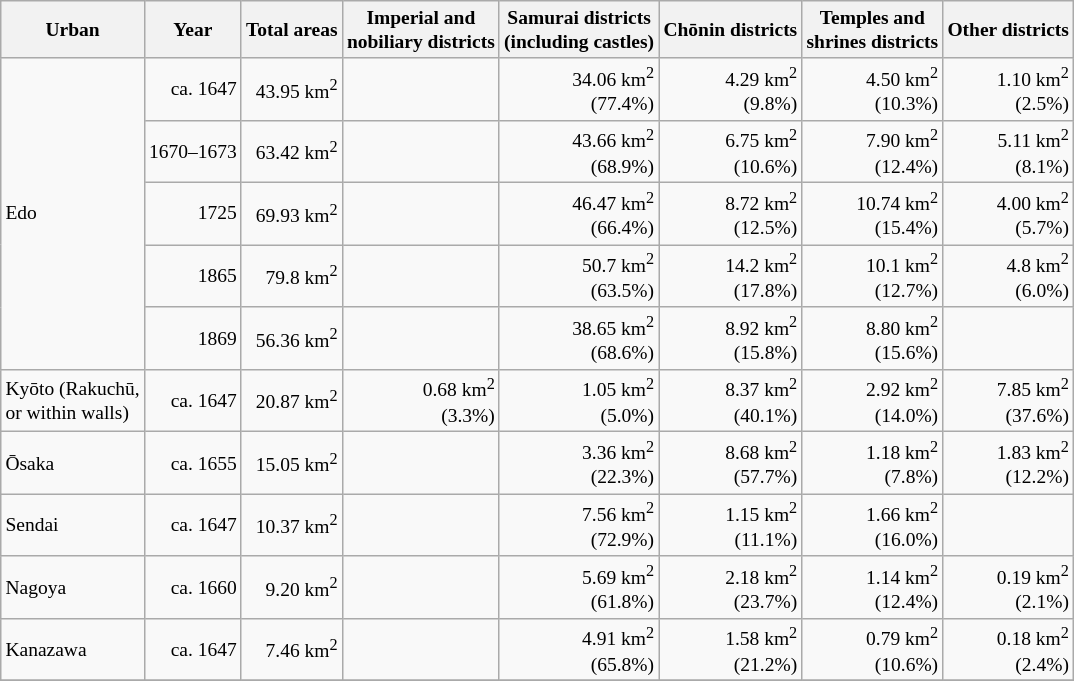<table class="wikitable" style="text-align:right;font-size:small">
<tr>
<th>Urban</th>
<th>Year</th>
<th>Total areas</th>
<th>Imperial and<br>nobiliary districts</th>
<th>Samurai districts<br>(including castles)</th>
<th>Chōnin districts</th>
<th>Temples and<br>shrines districts</th>
<th>Other districts</th>
</tr>
<tr>
<td rowspan=5 align="left">Edo</td>
<td>ca. 1647</td>
<td>43.95 km<sup>2</sup></td>
<td></td>
<td>34.06 km<sup>2</sup><br>(77.4%)</td>
<td>4.29 km<sup>2</sup><br>(9.8%)</td>
<td>4.50 km<sup>2</sup><br>(10.3%)</td>
<td>1.10 km<sup>2</sup><br>(2.5%)</td>
</tr>
<tr>
<td>1670–1673</td>
<td>63.42 km<sup>2</sup></td>
<td></td>
<td>43.66 km<sup>2</sup><br>(68.9%)</td>
<td>6.75 km<sup>2</sup><br>(10.6%)</td>
<td>7.90 km<sup>2</sup><br>(12.4%)</td>
<td>5.11 km<sup>2</sup><br>(8.1%)</td>
</tr>
<tr>
<td>1725</td>
<td>69.93 km<sup>2</sup></td>
<td></td>
<td>46.47 km<sup>2</sup><br>(66.4%)</td>
<td>8.72 km<sup>2</sup><br>(12.5%)</td>
<td>10.74 km<sup>2</sup><br>(15.4%)</td>
<td>4.00 km<sup>2</sup><br>(5.7%)</td>
</tr>
<tr>
<td>1865</td>
<td>79.8 km<sup>2</sup></td>
<td></td>
<td>50.7 km<sup>2</sup><br>(63.5%)</td>
<td>14.2 km<sup>2</sup><br>(17.8%)</td>
<td>10.1 km<sup>2</sup><br>(12.7%)</td>
<td>4.8 km<sup>2</sup><br>(6.0%)</td>
</tr>
<tr>
<td>1869</td>
<td>56.36 km<sup>2</sup></td>
<td></td>
<td>38.65 km<sup>2</sup><br>(68.6%)</td>
<td>8.92 km<sup>2</sup><br>(15.8%)</td>
<td>8.80 km<sup>2</sup><br>(15.6%)</td>
<td></td>
</tr>
<tr>
<td align="left">Kyōto (Rakuchū,<br>or within walls)</td>
<td>ca. 1647</td>
<td>20.87 km<sup>2</sup></td>
<td>0.68 km<sup>2</sup><br>(3.3%)</td>
<td>1.05 km<sup>2</sup><br>(5.0%)</td>
<td>8.37 km<sup>2</sup><br>(40.1%)</td>
<td>2.92 km<sup>2</sup><br>(14.0%)</td>
<td>7.85 km<sup>2</sup><br>(37.6%)</td>
</tr>
<tr>
<td align="left">Ōsaka</td>
<td>ca. 1655</td>
<td>15.05 km<sup>2</sup></td>
<td></td>
<td>3.36 km<sup>2</sup><br>(22.3%)</td>
<td>8.68 km<sup>2</sup><br>(57.7%)</td>
<td>1.18 km<sup>2</sup><br>(7.8%)</td>
<td>1.83 km<sup>2</sup><br>(12.2%)</td>
</tr>
<tr>
<td align="left">Sendai</td>
<td>ca. 1647</td>
<td>10.37 km<sup>2</sup></td>
<td></td>
<td>7.56 km<sup>2</sup><br>(72.9%)</td>
<td>1.15 km<sup>2</sup><br>(11.1%)</td>
<td>1.66 km<sup>2</sup><br>(16.0%)</td>
<td></td>
</tr>
<tr>
<td align="left">Nagoya</td>
<td>ca. 1660</td>
<td>9.20 km<sup>2</sup></td>
<td></td>
<td>5.69 km<sup>2</sup><br>(61.8%)</td>
<td>2.18 km<sup>2</sup><br>(23.7%)</td>
<td>1.14 km<sup>2</sup><br>(12.4%)</td>
<td>0.19 km<sup>2</sup><br>(2.1%)</td>
</tr>
<tr>
<td align="left">Kanazawa</td>
<td>ca. 1647</td>
<td>7.46 km<sup>2</sup></td>
<td></td>
<td>4.91 km<sup>2</sup><br>(65.8%)</td>
<td>1.58 km<sup>2</sup><br>(21.2%)</td>
<td>0.79 km<sup>2</sup><br>(10.6%)</td>
<td>0.18 km<sup>2</sup><br>(2.4%)</td>
</tr>
<tr>
</tr>
</table>
